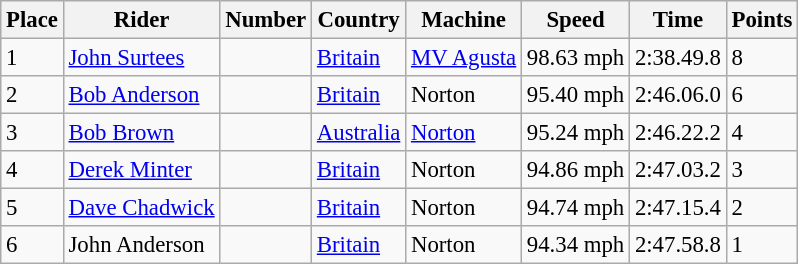<table class="wikitable" style="font-size: 95%;">
<tr>
<th>Place</th>
<th>Rider</th>
<th>Number</th>
<th>Country</th>
<th>Machine</th>
<th>Speed</th>
<th>Time</th>
<th>Points</th>
</tr>
<tr>
<td>1</td>
<td> <a href='#'>John Surtees</a></td>
<td></td>
<td><a href='#'>Britain</a></td>
<td><a href='#'>MV Agusta</a></td>
<td>98.63 mph</td>
<td>2:38.49.8</td>
<td>8</td>
</tr>
<tr>
<td>2</td>
<td> <a href='#'>Bob Anderson</a></td>
<td></td>
<td><a href='#'>Britain</a></td>
<td>Norton</td>
<td>95.40 mph</td>
<td>2:46.06.0</td>
<td>6</td>
</tr>
<tr>
<td>3</td>
<td> <a href='#'>Bob Brown</a></td>
<td></td>
<td><a href='#'>Australia</a></td>
<td><a href='#'>Norton</a></td>
<td>95.24 mph</td>
<td>2:46.22.2</td>
<td>4</td>
</tr>
<tr>
<td>4</td>
<td> <a href='#'>Derek Minter</a></td>
<td></td>
<td><a href='#'>Britain</a></td>
<td>Norton</td>
<td>94.86 mph</td>
<td>2:47.03.2</td>
<td>3</td>
</tr>
<tr>
<td>5</td>
<td> <a href='#'>Dave Chadwick</a></td>
<td></td>
<td><a href='#'>Britain</a></td>
<td>Norton</td>
<td>94.74 mph</td>
<td>2:47.15.4</td>
<td>2</td>
</tr>
<tr>
<td>6</td>
<td> John Anderson</td>
<td></td>
<td><a href='#'>Britain</a></td>
<td>Norton</td>
<td>94.34 mph</td>
<td>2:47.58.8</td>
<td>1</td>
</tr>
</table>
